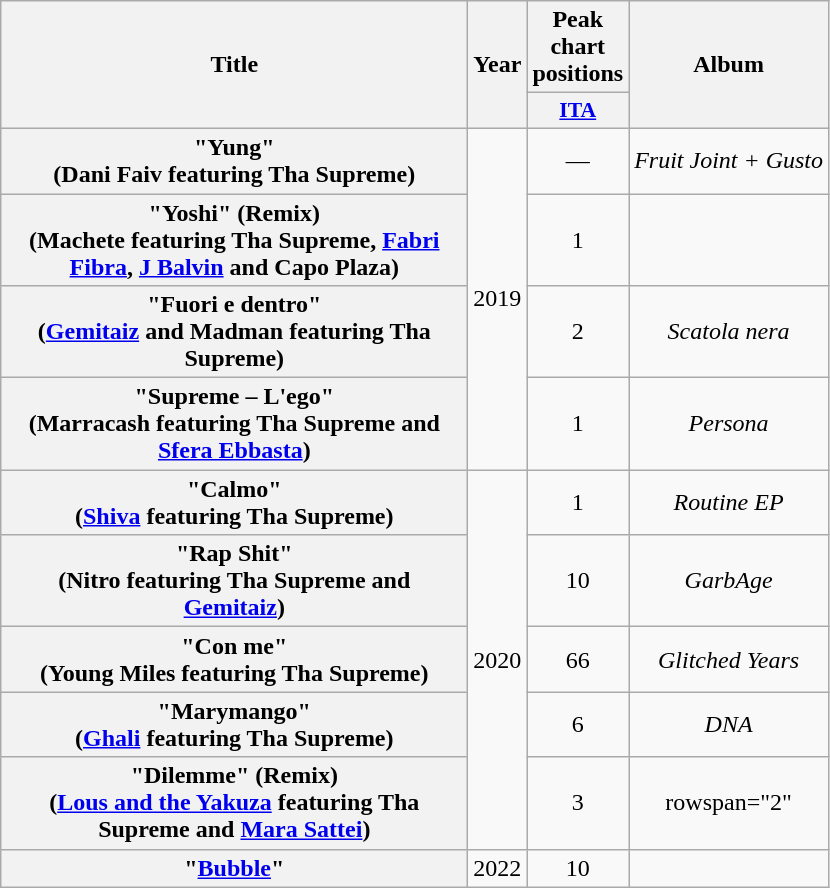<table class="wikitable plainrowheaders" style="text-align:center;">
<tr>
<th scope="col" rowspan="2" style="width:19em;">Title</th>
<th scope="col" rowspan="2" style="width:1em;">Year</th>
<th scope="col" colspan="1">Peak chart positions</th>
<th scope="col" rowspan="2">Album</th>
</tr>
<tr>
<th scope="col" style="width:2.5em;font-size:90%;"><a href='#'>ITA</a><br></th>
</tr>
<tr>
<th scope="row">"Yung"<br><span>(Dani Faiv featuring Tha Supreme)</span></th>
<td rowspan="4">2019</td>
<td>—</td>
<td><em>Fruit Joint + Gusto</em></td>
</tr>
<tr>
<th scope="row">"Yoshi" (Remix)<br><span>(Machete featuring Tha Supreme, <a href='#'>Fabri Fibra</a>, <a href='#'>J Balvin</a> and Capo Plaza)</span></th>
<td>1</td>
<td></td>
</tr>
<tr>
<th scope="row">"Fuori e dentro"<br><span>(<a href='#'>Gemitaiz</a> and Madman featuring Tha Supreme)</span></th>
<td>2</td>
<td><em>Scatola nera</em></td>
</tr>
<tr>
<th scope="row">"Supreme – L'ego"<br><span>(Marracash featuring Tha Supreme and <a href='#'>Sfera Ebbasta</a>)</span></th>
<td>1</td>
<td><em>Persona</em></td>
</tr>
<tr>
<th scope="row">"Calmo"<br><span>(<a href='#'>Shiva</a> featuring Tha Supreme)</span></th>
<td rowspan="5">2020</td>
<td>1</td>
<td><em>Routine EP</em></td>
</tr>
<tr>
<th scope="row">"Rap Shit"<br><span>(Nitro featuring Tha Supreme and <a href='#'>Gemitaiz</a>)</span></th>
<td>10</td>
<td><em>GarbAge</em></td>
</tr>
<tr>
<th scope="row">"Con me"<br><span>(Young Miles featuring Tha Supreme)</span></th>
<td>66</td>
<td><em>Glitched Years</em></td>
</tr>
<tr>
<th scope="row">"Marymango"<br><span>(<a href='#'>Ghali</a> featuring Tha Supreme)</span></th>
<td>6</td>
<td><em>DNA</em></td>
</tr>
<tr>
<th scope="row">"Dilemme" (Remix)<br><span>(<a href='#'>Lous and the Yakuza</a> featuring Tha Supreme and <a href='#'>Mara Sattei</a>)</span></th>
<td>3</td>
<td>rowspan="2" </td>
</tr>
<tr>
<th scope="row">"<a href='#'>Bubble</a>"<br></th>
<td>2022</td>
<td>10</td>
</tr>
</table>
